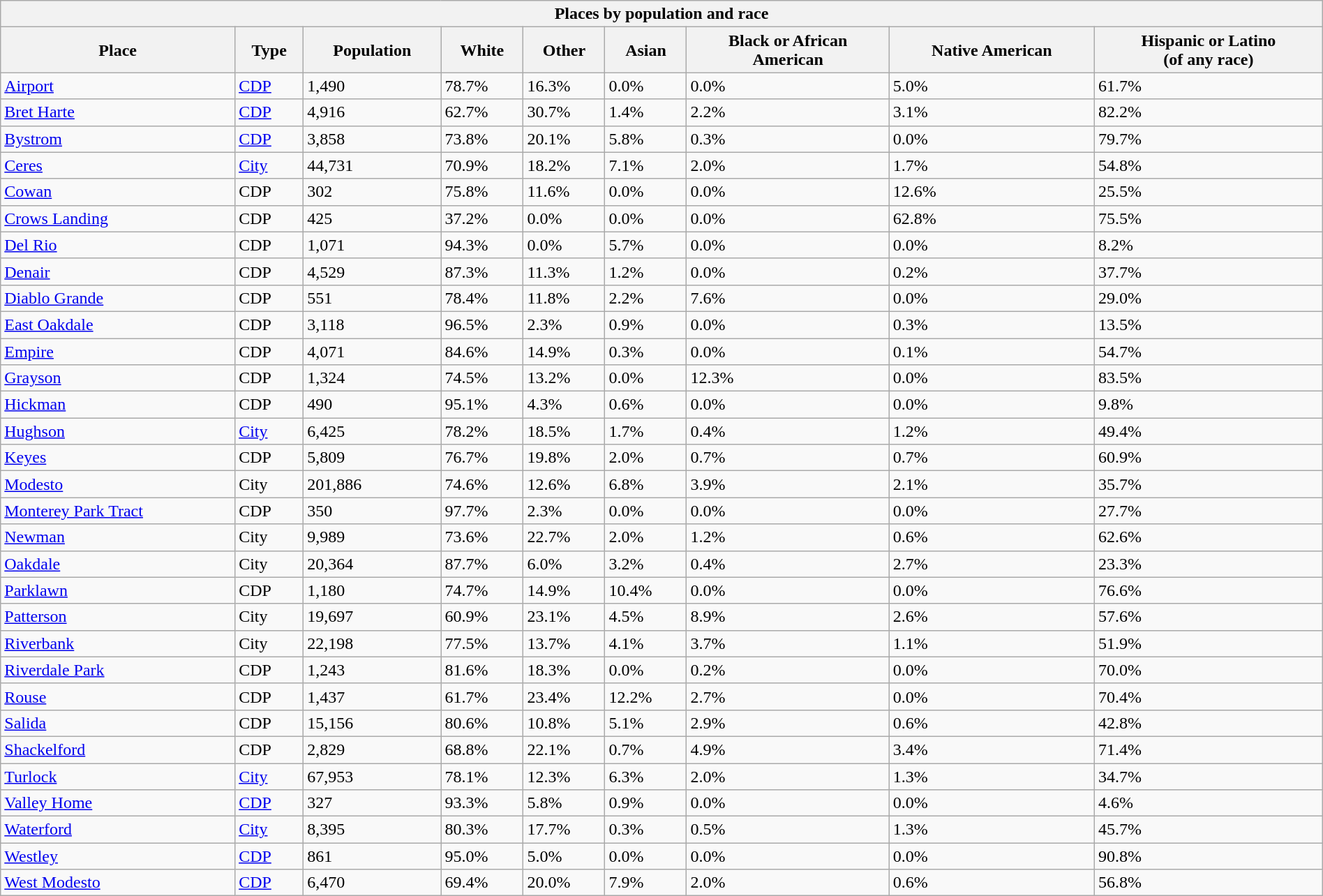<table class="wikitable collapsible collapsed sortable" style="width: 100%;">
<tr>
<th colspan=9>Places by population and race</th>
</tr>
<tr>
<th>Place</th>
<th>Type</th>
<th data-sort-type="number">Population</th>
<th data-sort-type="number">White</th>
<th data-sort-type="number">Other<br></th>
<th data-sort-type="number">Asian</th>
<th data-sort-type="number">Black or African<br>American</th>
<th data-sort-type="number">Native American<br></th>
<th data-sort-type="number">Hispanic or Latino<br>(of any race)</th>
</tr>
<tr>
<td><a href='#'>Airport</a></td>
<td><a href='#'>CDP</a></td>
<td>1,490</td>
<td>78.7%</td>
<td>16.3%</td>
<td>0.0%</td>
<td>0.0%</td>
<td>5.0%</td>
<td>61.7%</td>
</tr>
<tr>
<td><a href='#'>Bret Harte</a></td>
<td><a href='#'>CDP</a></td>
<td>4,916</td>
<td>62.7%</td>
<td>30.7%</td>
<td>1.4%</td>
<td>2.2%</td>
<td>3.1%</td>
<td>82.2%</td>
</tr>
<tr>
<td><a href='#'>Bystrom</a></td>
<td><a href='#'>CDP</a></td>
<td>3,858</td>
<td>73.8%</td>
<td>20.1%</td>
<td>5.8%</td>
<td>0.3%</td>
<td>0.0%</td>
<td>79.7%</td>
</tr>
<tr>
<td><a href='#'>Ceres</a></td>
<td><a href='#'>City</a></td>
<td>44,731</td>
<td>70.9%</td>
<td>18.2%</td>
<td>7.1%</td>
<td>2.0%</td>
<td>1.7%</td>
<td>54.8%</td>
</tr>
<tr>
<td><a href='#'>Cowan</a></td>
<td>CDP</td>
<td>302</td>
<td>75.8%</td>
<td>11.6%</td>
<td>0.0%</td>
<td>0.0%</td>
<td>12.6%</td>
<td>25.5%</td>
</tr>
<tr>
<td><a href='#'>Crows Landing</a></td>
<td>CDP</td>
<td>425</td>
<td>37.2%</td>
<td>0.0%</td>
<td>0.0%</td>
<td>0.0%</td>
<td>62.8%</td>
<td>75.5%</td>
</tr>
<tr>
<td><a href='#'>Del Rio</a></td>
<td>CDP</td>
<td>1,071</td>
<td>94.3%</td>
<td>0.0%</td>
<td>5.7%</td>
<td>0.0%</td>
<td>0.0%</td>
<td>8.2%</td>
</tr>
<tr>
<td><a href='#'>Denair</a></td>
<td>CDP</td>
<td>4,529</td>
<td>87.3%</td>
<td>11.3%</td>
<td>1.2%</td>
<td>0.0%</td>
<td>0.2%</td>
<td>37.7%</td>
</tr>
<tr>
<td><a href='#'>Diablo Grande</a></td>
<td>CDP</td>
<td>551</td>
<td>78.4%</td>
<td>11.8%</td>
<td>2.2%</td>
<td>7.6%</td>
<td>0.0%</td>
<td>29.0%</td>
</tr>
<tr>
<td><a href='#'>East Oakdale</a></td>
<td>CDP</td>
<td>3,118</td>
<td>96.5%</td>
<td>2.3%</td>
<td>0.9%</td>
<td>0.0%</td>
<td>0.3%</td>
<td>13.5%</td>
</tr>
<tr>
<td><a href='#'>Empire</a></td>
<td>CDP</td>
<td>4,071</td>
<td>84.6%</td>
<td>14.9%</td>
<td>0.3%</td>
<td>0.0%</td>
<td>0.1%</td>
<td>54.7%</td>
</tr>
<tr>
<td><a href='#'>Grayson</a></td>
<td>CDP</td>
<td>1,324</td>
<td>74.5%</td>
<td>13.2%</td>
<td>0.0%</td>
<td>12.3%</td>
<td>0.0%</td>
<td>83.5%</td>
</tr>
<tr>
<td><a href='#'>Hickman</a></td>
<td>CDP</td>
<td>490</td>
<td>95.1%</td>
<td>4.3%</td>
<td>0.6%</td>
<td>0.0%</td>
<td>0.0%</td>
<td>9.8%</td>
</tr>
<tr>
<td><a href='#'>Hughson</a></td>
<td><a href='#'>City</a></td>
<td>6,425</td>
<td>78.2%</td>
<td>18.5%</td>
<td>1.7%</td>
<td>0.4%</td>
<td>1.2%</td>
<td>49.4%</td>
</tr>
<tr>
<td><a href='#'>Keyes</a></td>
<td>CDP</td>
<td>5,809</td>
<td>76.7%</td>
<td>19.8%</td>
<td>2.0%</td>
<td>0.7%</td>
<td>0.7%</td>
<td>60.9%</td>
</tr>
<tr>
<td><a href='#'>Modesto</a></td>
<td>City</td>
<td>201,886</td>
<td>74.6%</td>
<td>12.6%</td>
<td>6.8%</td>
<td>3.9%</td>
<td>2.1%</td>
<td>35.7%</td>
</tr>
<tr>
<td><a href='#'>Monterey Park Tract</a></td>
<td>CDP</td>
<td>350</td>
<td>97.7%</td>
<td>2.3%</td>
<td>0.0%</td>
<td>0.0%</td>
<td>0.0%</td>
<td>27.7%</td>
</tr>
<tr>
<td><a href='#'>Newman</a></td>
<td>City</td>
<td>9,989</td>
<td>73.6%</td>
<td>22.7%</td>
<td>2.0%</td>
<td>1.2%</td>
<td>0.6%</td>
<td>62.6%</td>
</tr>
<tr>
<td><a href='#'>Oakdale</a></td>
<td>City</td>
<td>20,364</td>
<td>87.7%</td>
<td>6.0%</td>
<td>3.2%</td>
<td>0.4%</td>
<td>2.7%</td>
<td>23.3%</td>
</tr>
<tr>
<td><a href='#'>Parklawn</a></td>
<td>CDP</td>
<td>1,180</td>
<td>74.7%</td>
<td>14.9%</td>
<td>10.4%</td>
<td>0.0%</td>
<td>0.0%</td>
<td>76.6%</td>
</tr>
<tr>
<td><a href='#'>Patterson</a></td>
<td>City</td>
<td>19,697</td>
<td>60.9%</td>
<td>23.1%</td>
<td>4.5%</td>
<td>8.9%</td>
<td>2.6%</td>
<td>57.6%</td>
</tr>
<tr>
<td><a href='#'>Riverbank</a></td>
<td>City</td>
<td>22,198</td>
<td>77.5%</td>
<td>13.7%</td>
<td>4.1%</td>
<td>3.7%</td>
<td>1.1%</td>
<td>51.9%</td>
</tr>
<tr>
<td><a href='#'>Riverdale Park</a></td>
<td>CDP</td>
<td>1,243</td>
<td>81.6%</td>
<td>18.3%</td>
<td>0.0%</td>
<td>0.2%</td>
<td>0.0%</td>
<td>70.0%</td>
</tr>
<tr>
<td><a href='#'>Rouse</a></td>
<td>CDP</td>
<td>1,437</td>
<td>61.7%</td>
<td>23.4%</td>
<td>12.2%</td>
<td>2.7%</td>
<td>0.0%</td>
<td>70.4%</td>
</tr>
<tr>
<td><a href='#'>Salida</a></td>
<td>CDP</td>
<td>15,156</td>
<td>80.6%</td>
<td>10.8%</td>
<td>5.1%</td>
<td>2.9%</td>
<td>0.6%</td>
<td>42.8%</td>
</tr>
<tr>
<td><a href='#'>Shackelford</a></td>
<td>CDP</td>
<td>2,829</td>
<td>68.8%</td>
<td>22.1%</td>
<td>0.7%</td>
<td>4.9%</td>
<td>3.4%</td>
<td>71.4%</td>
</tr>
<tr>
<td><a href='#'>Turlock</a></td>
<td><a href='#'>City</a></td>
<td>67,953</td>
<td>78.1%</td>
<td>12.3%</td>
<td>6.3%</td>
<td>2.0%</td>
<td>1.3%</td>
<td>34.7%</td>
</tr>
<tr>
<td><a href='#'>Valley Home</a></td>
<td><a href='#'>CDP</a></td>
<td>327</td>
<td>93.3%</td>
<td>5.8%</td>
<td>0.9%</td>
<td>0.0%</td>
<td>0.0%</td>
<td>4.6%</td>
</tr>
<tr>
<td><a href='#'>Waterford</a></td>
<td><a href='#'>City</a></td>
<td>8,395</td>
<td>80.3%</td>
<td>17.7%</td>
<td>0.3%</td>
<td>0.5%</td>
<td>1.3%</td>
<td>45.7%</td>
</tr>
<tr>
<td><a href='#'>Westley</a></td>
<td><a href='#'>CDP</a></td>
<td>861</td>
<td>95.0%</td>
<td>5.0%</td>
<td>0.0%</td>
<td>0.0%</td>
<td>0.0%</td>
<td>90.8%</td>
</tr>
<tr>
<td><a href='#'>West Modesto</a></td>
<td><a href='#'>CDP</a></td>
<td>6,470</td>
<td>69.4%</td>
<td>20.0%</td>
<td>7.9%</td>
<td>2.0%</td>
<td>0.6%</td>
<td>56.8%</td>
</tr>
</table>
